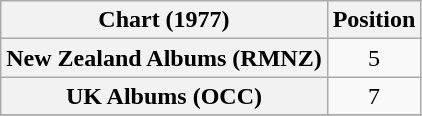<table class="wikitable sortable plainrowheaders" style="text-align:center;">
<tr>
<th scope="col">Chart (1977)</th>
<th scope="col">Position</th>
</tr>
<tr>
<th scope="row">New Zealand Albums (RMNZ)</th>
<td>5</td>
</tr>
<tr>
<th scope="row">UK Albums (OCC)</th>
<td>7</td>
</tr>
<tr>
</tr>
</table>
